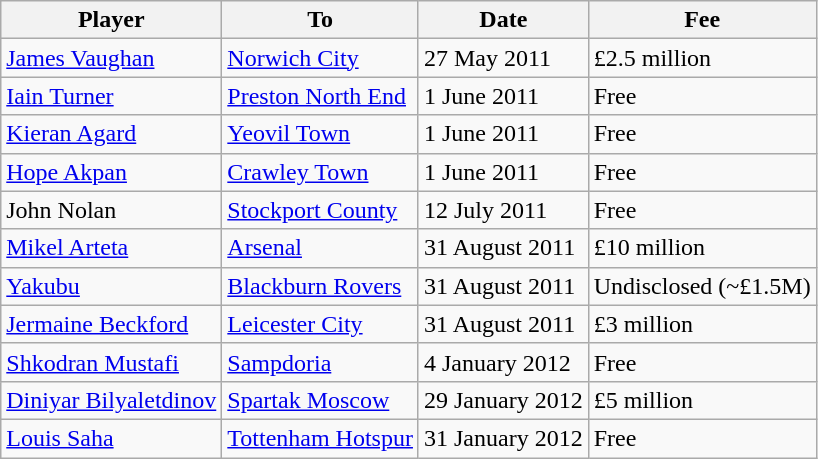<table class="wikitable sortable">
<tr>
<th>Player</th>
<th>To</th>
<th>Date</th>
<th>Fee</th>
</tr>
<tr>
<td> <a href='#'>James Vaughan</a></td>
<td> <a href='#'>Norwich City</a></td>
<td>27 May 2011</td>
<td>£2.5 million</td>
</tr>
<tr>
<td> <a href='#'>Iain Turner</a></td>
<td> <a href='#'>Preston North End</a></td>
<td>1 June 2011</td>
<td>Free</td>
</tr>
<tr>
<td> <a href='#'>Kieran Agard</a></td>
<td> <a href='#'>Yeovil Town</a></td>
<td>1 June 2011</td>
<td>Free</td>
</tr>
<tr>
<td> <a href='#'>Hope Akpan</a></td>
<td> <a href='#'>Crawley Town</a></td>
<td>1 June 2011</td>
<td>Free</td>
</tr>
<tr>
<td> John Nolan</td>
<td> <a href='#'>Stockport County</a></td>
<td>12 July 2011</td>
<td>Free</td>
</tr>
<tr>
<td> <a href='#'>Mikel Arteta</a></td>
<td> <a href='#'>Arsenal</a></td>
<td>31 August 2011</td>
<td>£10 million</td>
</tr>
<tr>
<td> <a href='#'>Yakubu</a></td>
<td> <a href='#'>Blackburn Rovers</a></td>
<td>31 August 2011</td>
<td>Undisclosed (~£1.5M)</td>
</tr>
<tr>
<td> <a href='#'>Jermaine Beckford</a></td>
<td> <a href='#'>Leicester City</a></td>
<td>31 August 2011</td>
<td>£3 million</td>
</tr>
<tr>
<td> <a href='#'>Shkodran Mustafi</a></td>
<td> <a href='#'>Sampdoria</a></td>
<td>4 January 2012</td>
<td>Free</td>
</tr>
<tr>
<td> <a href='#'>Diniyar Bilyaletdinov</a></td>
<td> <a href='#'>Spartak Moscow</a></td>
<td>29 January 2012</td>
<td>£5 million</td>
</tr>
<tr>
<td> <a href='#'>Louis Saha</a></td>
<td> <a href='#'>Tottenham Hotspur</a></td>
<td>31 January 2012</td>
<td>Free</td>
</tr>
</table>
